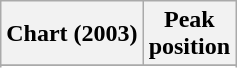<table class="wikitable sortable plainrowheaders" style="text-align:center">
<tr>
<th scope="col">Chart (2003)</th>
<th scope="col">Peak<br>position</th>
</tr>
<tr>
</tr>
<tr>
</tr>
<tr>
</tr>
<tr>
</tr>
</table>
